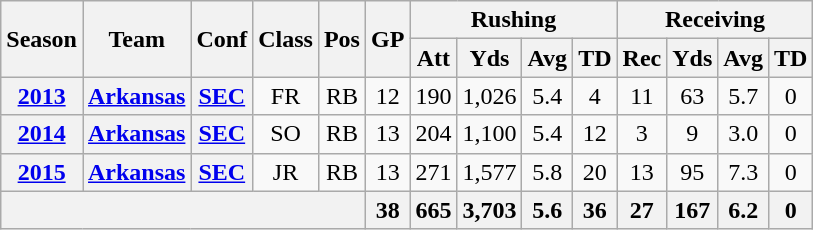<table class="wikitable" style="text-align: center;">
<tr>
<th rowspan="2">Season</th>
<th rowspan="2">Team</th>
<th rowspan="2">Conf</th>
<th rowspan="2">Class</th>
<th rowspan="2">Pos</th>
<th rowspan="2">GP</th>
<th colspan="4">Rushing</th>
<th colspan="4">Receiving</th>
</tr>
<tr>
<th>Att</th>
<th>Yds</th>
<th>Avg</th>
<th>TD</th>
<th>Rec</th>
<th>Yds</th>
<th>Avg</th>
<th>TD</th>
</tr>
<tr>
<th><a href='#'>2013</a></th>
<th><a href='#'>Arkansas</a></th>
<th><a href='#'>SEC</a></th>
<td>FR</td>
<td>RB</td>
<td>12</td>
<td>190</td>
<td>1,026</td>
<td>5.4</td>
<td>4</td>
<td>11</td>
<td>63</td>
<td>5.7</td>
<td>0</td>
</tr>
<tr>
<th><a href='#'>2014</a></th>
<th><a href='#'>Arkansas</a></th>
<th><a href='#'>SEC</a></th>
<td>SO</td>
<td>RB</td>
<td>13</td>
<td>204</td>
<td>1,100</td>
<td>5.4</td>
<td>12</td>
<td>3</td>
<td>9</td>
<td>3.0</td>
<td>0</td>
</tr>
<tr>
<th><a href='#'>2015</a></th>
<th><a href='#'>Arkansas</a></th>
<th><a href='#'>SEC</a></th>
<td>JR</td>
<td>RB</td>
<td>13</td>
<td>271</td>
<td>1,577</td>
<td>5.8</td>
<td>20</td>
<td>13</td>
<td>95</td>
<td>7.3</td>
<td>0</td>
</tr>
<tr>
<th colspan="5"></th>
<th>38</th>
<th>665</th>
<th>3,703</th>
<th>5.6</th>
<th>36</th>
<th>27</th>
<th>167</th>
<th>6.2</th>
<th>0</th>
</tr>
</table>
